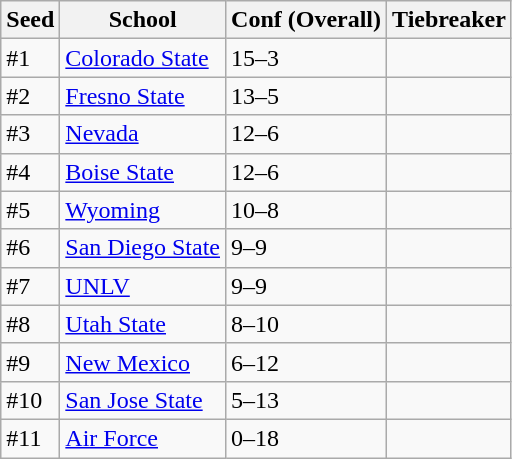<table class="wikitable">
<tr>
<th>Seed</th>
<th>School</th>
<th>Conf (Overall)</th>
<th>Tiebreaker</th>
</tr>
<tr>
<td>#1</td>
<td><a href='#'>Colorado State</a></td>
<td>15–3</td>
<td></td>
</tr>
<tr>
<td>#2</td>
<td><a href='#'>Fresno State</a></td>
<td>13–5</td>
<td></td>
</tr>
<tr>
<td>#3</td>
<td><a href='#'>Nevada</a></td>
<td>12–6</td>
<td></td>
</tr>
<tr>
<td>#4</td>
<td><a href='#'>Boise State</a></td>
<td>12–6</td>
<td></td>
</tr>
<tr>
<td>#5</td>
<td><a href='#'>Wyoming</a></td>
<td>10–8</td>
<td></td>
</tr>
<tr>
<td>#6</td>
<td><a href='#'>San Diego State</a></td>
<td>9–9</td>
<td></td>
</tr>
<tr>
<td>#7</td>
<td><a href='#'>UNLV</a></td>
<td>9–9</td>
<td></td>
</tr>
<tr>
<td>#8</td>
<td><a href='#'>Utah State</a></td>
<td>8–10</td>
<td></td>
</tr>
<tr>
<td>#9</td>
<td><a href='#'>New Mexico</a></td>
<td>6–12</td>
<td></td>
</tr>
<tr>
<td>#10</td>
<td><a href='#'>San Jose State</a></td>
<td>5–13</td>
<td></td>
</tr>
<tr>
<td>#11</td>
<td><a href='#'>Air Force</a></td>
<td>0–18</td>
<td></td>
</tr>
</table>
